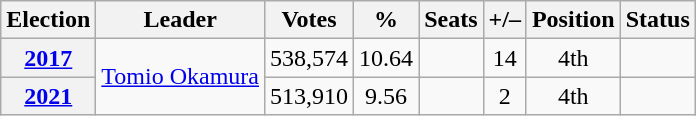<table class="wikitable" style="text-align:center">
<tr>
<th>Election</th>
<th>Leader</th>
<th>Votes</th>
<th>%</th>
<th>Seats</th>
<th>+/–</th>
<th>Position</th>
<th>Status</th>
</tr>
<tr>
<th><a href='#'>2017</a></th>
<td rowspan=2><a href='#'>Tomio Okamura</a></td>
<td>538,574</td>
<td>10.64</td>
<td></td>
<td> 14</td>
<td> 4th</td>
<td></td>
</tr>
<tr>
<th><a href='#'>2021</a></th>
<td>513,910</td>
<td>9.56</td>
<td></td>
<td> 2</td>
<td> 4th</td>
<td></td>
</tr>
</table>
